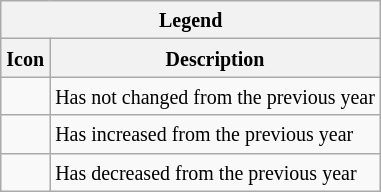<table class="wikitable">
<tr>
<th colspan="2"><small>Legend</small></th>
</tr>
<tr>
<th><small> Icon</small></th>
<th><small> Description</small></th>
</tr>
<tr>
<td></td>
<td><small>Has not changed from the previous year</small></td>
</tr>
<tr>
<td></td>
<td><small>Has increased from the previous year</small></td>
</tr>
<tr>
<td></td>
<td><small>Has decreased from the previous year</small></td>
</tr>
</table>
